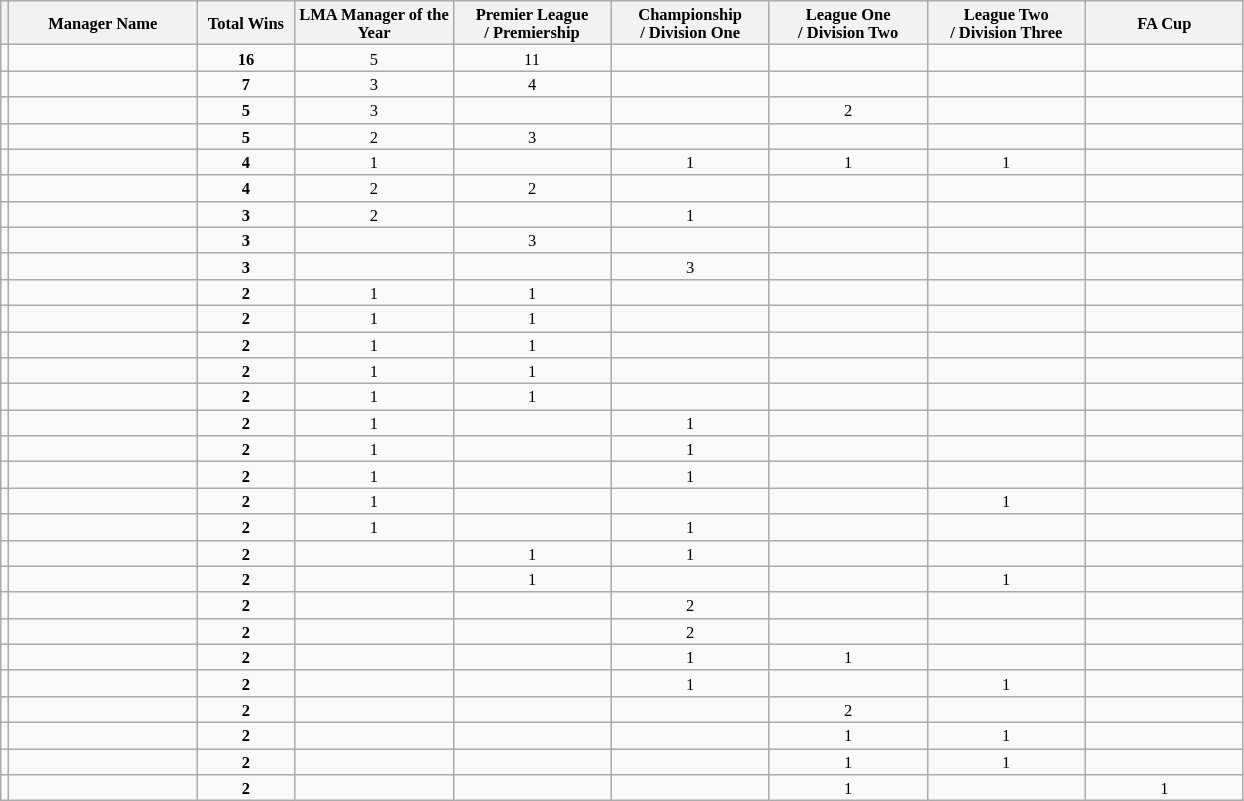<table class="wikitable" style="text-align: left; width=100%; font-size: 11px">
<tr>
<th></th>
<th scope="col" width=120px>Manager Name</th>
<th scope="col" width=60px>Total Wins</th>
<th scope="col" width=100px>LMA Manager of the Year</th>
<th scope="col" width=100px>Premier League <br>/ Premiership</th>
<th scope="col" width=100px>Championship <br>/ Division One</th>
<th scope="col" width=100px>League One <br>/ Division Two</th>
<th scope="col" width=100px>League Two <br>/ Division Three</th>
<th scope="col" width=100px>FA Cup</th>
</tr>
<tr>
<td></td>
<td></td>
<td style="text-align:center;"><strong>16</strong></td>
<td style="text-align:center;">5</td>
<td style="text-align:center;">11</td>
<td></td>
<td></td>
<td></td>
<td></td>
</tr>
<tr>
<td></td>
<td></td>
<td style="text-align:center;"><strong>7</strong></td>
<td style="text-align:center;">3</td>
<td style="text-align:center;">4</td>
<td></td>
<td></td>
<td></td>
<td></td>
</tr>
<tr>
<td></td>
<td></td>
<td style="text-align:center;"><strong>5</strong></td>
<td style="text-align:center;">3</td>
<td></td>
<td></td>
<td style="text-align:center;">2</td>
<td></td>
<td></td>
</tr>
<tr>
<td></td>
<td></td>
<td style="text-align:center;"><strong>5</strong></td>
<td style="text-align:center;">2</td>
<td style="text-align:center;">3</td>
<td></td>
<td></td>
<td></td>
<td></td>
</tr>
<tr>
<td></td>
<td></td>
<td style="text-align:center;"><strong>4</strong></td>
<td style="text-align:center;">1</td>
<td></td>
<td style="text-align:center;">1</td>
<td style="text-align:center;">1</td>
<td style="text-align:center;">1</td>
<td></td>
</tr>
<tr>
<td></td>
<td></td>
<td style="text-align:center;"><strong>4</strong></td>
<td style="text-align:center;">2</td>
<td style="text-align:center;">2</td>
<td></td>
<td></td>
<td></td>
<td></td>
</tr>
<tr>
<td></td>
<td></td>
<td style="text-align:center;"><strong>3</strong></td>
<td style="text-align:center;">2</td>
<td></td>
<td style="text-align:center;">1</td>
<td></td>
<td></td>
<td></td>
</tr>
<tr>
<td></td>
<td></td>
<td style="text-align:center;"><strong>3</strong></td>
<td></td>
<td style="text-align:center;">3</td>
<td></td>
<td></td>
<td></td>
<td></td>
</tr>
<tr>
<td></td>
<td></td>
<td style="text-align:center;"><strong>3</strong></td>
<td></td>
<td></td>
<td style="text-align:center;">3</td>
<td></td>
<td></td>
<td></td>
</tr>
<tr>
<td></td>
<td></td>
<td style="text-align:center;"><strong>2</strong></td>
<td style="text-align:center;">1</td>
<td style="text-align:center;">1</td>
<td></td>
<td></td>
<td></td>
<td></td>
</tr>
<tr>
<td></td>
<td></td>
<td style="text-align:center;"><strong>2</strong></td>
<td style="text-align:center;">1</td>
<td style="text-align:center;">1</td>
<td></td>
<td></td>
<td></td>
<td></td>
</tr>
<tr>
<td></td>
<td></td>
<td style="text-align:center;"><strong>2</strong></td>
<td style="text-align:center;">1</td>
<td style="text-align:center;">1</td>
<td></td>
<td></td>
<td></td>
<td></td>
</tr>
<tr>
<td></td>
<td></td>
<td style="text-align:center;"><strong>2</strong></td>
<td style="text-align:center;">1</td>
<td style="text-align:center;">1</td>
<td></td>
<td></td>
<td></td>
<td></td>
</tr>
<tr>
<td></td>
<td></td>
<td style="text-align:center;"><strong>2</strong></td>
<td style="text-align:center;">1</td>
<td style="text-align:center;">1</td>
<td></td>
<td></td>
<td></td>
<td></td>
</tr>
<tr>
<td></td>
<td></td>
<td style="text-align:center;"><strong>2</strong></td>
<td style="text-align:center;">1</td>
<td></td>
<td style="text-align:center;">1</td>
<td></td>
<td></td>
<td></td>
</tr>
<tr>
<td></td>
<td></td>
<td style="text-align:center;"><strong>2</strong></td>
<td style="text-align:center;">1</td>
<td></td>
<td style="text-align:center;">1</td>
<td></td>
<td></td>
<td></td>
</tr>
<tr>
<td></td>
<td></td>
<td style="text-align:center;"><strong>2</strong></td>
<td style="text-align:center;">1</td>
<td></td>
<td style="text-align:center;">1</td>
<td></td>
<td></td>
<td></td>
</tr>
<tr>
<td></td>
<td></td>
<td style="text-align:center;"><strong>2</strong></td>
<td style="text-align:center;">1</td>
<td></td>
<td></td>
<td></td>
<td style="text-align:center;">1</td>
<td></td>
</tr>
<tr>
<td></td>
<td></td>
<td style="text-align:center;"><strong>2</strong></td>
<td style="text-align:center;">1</td>
<td></td>
<td style="text-align:center;">1</td>
<td></td>
<td></td>
<td></td>
</tr>
<tr>
<td></td>
<td></td>
<td style="text-align:center;"><strong>2</strong></td>
<td></td>
<td style="text-align:center;">1</td>
<td style="text-align:center;">1</td>
<td></td>
<td></td>
<td></td>
</tr>
<tr>
<td></td>
<td></td>
<td style="text-align:center;"><strong>2</strong></td>
<td></td>
<td style="text-align:center;">1</td>
<td></td>
<td></td>
<td style="text-align:center;">1</td>
<td></td>
</tr>
<tr>
<td></td>
<td></td>
<td style="text-align:center;"><strong>2</strong></td>
<td></td>
<td></td>
<td style="text-align:center;">2</td>
<td></td>
<td></td>
<td></td>
</tr>
<tr>
<td></td>
<td></td>
<td style="text-align:center;"><strong>2</strong></td>
<td></td>
<td></td>
<td style="text-align:center;">2</td>
<td></td>
<td></td>
<td></td>
</tr>
<tr>
<td></td>
<td></td>
<td style="text-align:center;"><strong>2</strong></td>
<td></td>
<td></td>
<td style="text-align:center;">1</td>
<td style="text-align:center;">1</td>
<td></td>
<td></td>
</tr>
<tr>
<td></td>
<td></td>
<td style="text-align:center;"><strong>2</strong></td>
<td></td>
<td></td>
<td style="text-align:center;">1</td>
<td></td>
<td style="text-align:center;">1</td>
<td></td>
</tr>
<tr>
<td></td>
<td></td>
<td style="text-align:center;"><strong>2</strong></td>
<td></td>
<td></td>
<td></td>
<td style="text-align:center;">2</td>
<td></td>
<td></td>
</tr>
<tr>
<td></td>
<td></td>
<td style="text-align:center;"><strong>2</strong></td>
<td></td>
<td></td>
<td></td>
<td style="text-align:center;">1</td>
<td style="text-align:center;">1</td>
<td></td>
</tr>
<tr>
<td></td>
<td></td>
<td style="text-align:center;"><strong>2</strong></td>
<td></td>
<td></td>
<td></td>
<td style="text-align:center;">1</td>
<td style="text-align:center;">1</td>
<td></td>
</tr>
<tr>
<td></td>
<td></td>
<td style="text-align:center;"><strong>2</strong></td>
<td></td>
<td></td>
<td></td>
<td style="text-align:center;">1</td>
<td></td>
<td style="text-align:center;">1</td>
</tr>
</table>
